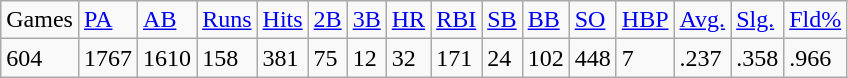<table class="wikitable">
<tr>
<td>Games</td>
<td><a href='#'>PA</a></td>
<td><a href='#'>AB</a></td>
<td><a href='#'>Runs</a></td>
<td><a href='#'>Hits</a></td>
<td><a href='#'>2B</a></td>
<td><a href='#'>3B</a></td>
<td><a href='#'>HR</a></td>
<td><a href='#'>RBI</a></td>
<td><a href='#'>SB</a></td>
<td><a href='#'>BB</a></td>
<td><a href='#'>SO</a></td>
<td><a href='#'>HBP</a></td>
<td><a href='#'>Avg.</a></td>
<td><a href='#'>Slg.</a></td>
<td><a href='#'>Fld%</a></td>
</tr>
<tr>
<td>604</td>
<td>1767</td>
<td>1610</td>
<td>158</td>
<td>381</td>
<td>75</td>
<td>12</td>
<td>32</td>
<td>171</td>
<td>24</td>
<td>102</td>
<td>448</td>
<td>7</td>
<td>.237</td>
<td>.358</td>
<td>.966</td>
</tr>
</table>
